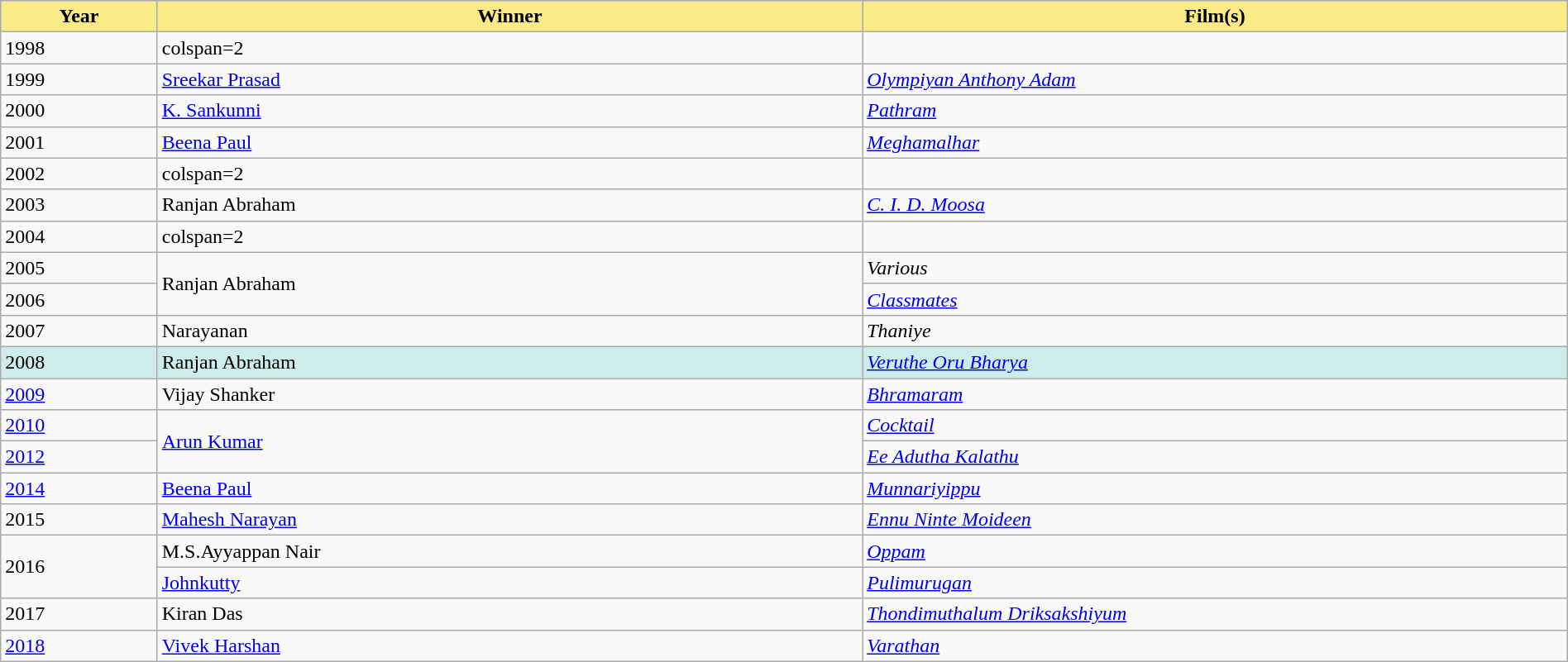<table class="wikitable" style="width:100%">
<tr bgcolor="#bebebe">
<th width="10%" style="background:#FAEB86">Year</th>
<th width="45%" style="background:#FAEB86">Winner</th>
<th width="45%" style="background:#FAEB86">Film(s)</th>
</tr>
<tr>
<td>1998</td>
<td>colspan=2 </td>
</tr>
<tr>
<td>1999</td>
<td><a href='#'>Sreekar Prasad</a></td>
<td><em><a href='#'>Olympiyan Anthony Adam</a></em></td>
</tr>
<tr>
<td>2000</td>
<td><a href='#'>K. Sankunni</a></td>
<td><em><a href='#'>Pathram</a></em></td>
</tr>
<tr>
<td>2001</td>
<td><a href='#'>Beena Paul</a></td>
<td><em><a href='#'>Meghamalhar</a></em></td>
</tr>
<tr>
<td>2002</td>
<td>colspan=2 </td>
</tr>
<tr>
<td>2003</td>
<td>Ranjan Abraham</td>
<td><em><a href='#'>C. I. D. Moosa</a></em></td>
</tr>
<tr>
<td>2004</td>
<td>colspan=2 </td>
</tr>
<tr>
<td>2005</td>
<td rowspan="2">Ranjan Abraham</td>
<td><em>Various</em></td>
</tr>
<tr>
<td>2006</td>
<td><em><a href='#'>Classmates</a></em></td>
</tr>
<tr>
<td>2007</td>
<td>Narayanan</td>
<td><em>Thaniye</em></td>
</tr>
<tr bgcolor="#cfecec">
<td>2008</td>
<td>Ranjan Abraham</td>
<td><em><a href='#'>Veruthe Oru Bharya</a></em></td>
</tr>
<tr>
<td><a href='#'>2009</a></td>
<td>Vijay Shanker</td>
<td><em><a href='#'>Bhramaram</a></em></td>
</tr>
<tr>
<td><a href='#'>2010</a></td>
<td rowspan="2"><a href='#'>Arun Kumar</a></td>
<td><em><a href='#'>Cocktail</a></em></td>
</tr>
<tr>
<td><a href='#'>2012</a></td>
<td><em><a href='#'>Ee Adutha Kalathu</a></em></td>
</tr>
<tr>
<td><a href='#'>2014</a></td>
<td><a href='#'>Beena Paul</a></td>
<td><em><a href='#'>Munnariyippu</a></em></td>
</tr>
<tr>
<td>2015</td>
<td><a href='#'>Mahesh Narayan</a></td>
<td><em><a href='#'>Ennu Ninte Moideen</a></em></td>
</tr>
<tr>
<td rowspan=2>2016</td>
<td>M.S.Ayyappan Nair</td>
<td><em><a href='#'>Oppam</a></em></td>
</tr>
<tr>
<td><a href='#'>Johnkutty</a></td>
<td><em><a href='#'>Pulimurugan</a></em></td>
</tr>
<tr>
<td>2017</td>
<td>Kiran Das</td>
<td><em><a href='#'>Thondimuthalum Driksakshiyum</a></em></td>
</tr>
<tr>
<td><a href='#'>2018</a></td>
<td><a href='#'>Vivek Harshan</a></td>
<td><em><a href='#'>Varathan</a></em></td>
</tr>
</table>
